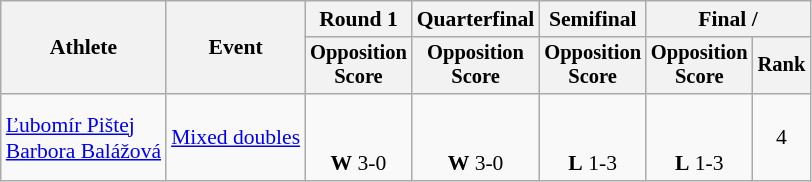<table class=wikitable style="font-size:90%">
<tr>
<th rowspan=2>Athlete</th>
<th rowspan=2>Event</th>
<th>Round 1</th>
<th>Quarterfinal</th>
<th>Semifinal</th>
<th colspan=2>Final / </th>
</tr>
<tr style="font-size:95%">
<th>Opposition<br>Score</th>
<th>Opposition<br>Score</th>
<th>Opposition<br>Score</th>
<th>Opposition<br>Score</th>
<th>Rank</th>
</tr>
<tr align=center>
<td align=left><a href='#'>Ľubomír Pištej</a><br><a href='#'>Barbora Balážová</a></td>
<td align=left rowspan=2><a href='#'>Mixed doubles</a></td>
<td> <br><br><strong>W</strong> 3-0</td>
<td> <br><br><strong>W</strong> 3-0</td>
<td> <br><br><strong>L</strong> 1-3</td>
<td> <br><br><strong>L</strong> 1-3</td>
<td>4</td>
</tr>
</table>
